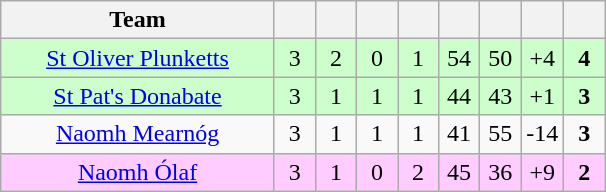<table class="wikitable" style="text-align:center">
<tr>
<th style="width:175px;">Team</th>
<th width="20"></th>
<th width="20"></th>
<th width="20"></th>
<th width="20"></th>
<th width="20"></th>
<th width="20"></th>
<th width="20"></th>
<th width="20"></th>
</tr>
<tr style="background:#cfc;">
<td><a href='#'>St Oliver Plunketts</a></td>
<td>3</td>
<td>2</td>
<td>0</td>
<td>1</td>
<td>54</td>
<td>50</td>
<td>+4</td>
<td><strong>4</strong></td>
</tr>
<tr style="background:#cfc;">
<td><a href='#'>St Pat's Donabate</a></td>
<td>3</td>
<td>1</td>
<td>1</td>
<td>1</td>
<td>44</td>
<td>43</td>
<td>+1</td>
<td><strong>3</strong></td>
</tr>
<tr>
<td><a href='#'>Naomh Mearnóg</a></td>
<td>3</td>
<td>1</td>
<td>1</td>
<td>1</td>
<td>41</td>
<td>55</td>
<td>-14</td>
<td><strong>3</strong></td>
</tr>
<tr style="background:#fcf;">
<td><a href='#'>Naomh Ólaf</a></td>
<td>3</td>
<td>1</td>
<td>0</td>
<td>2</td>
<td>45</td>
<td>36</td>
<td>+9</td>
<td><strong>2</strong></td>
</tr>
</table>
